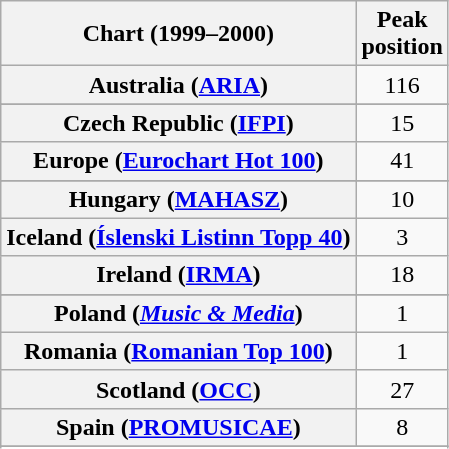<table class="wikitable plainrowheaders sortable" style="text-align:center;">
<tr>
<th scope="col">Chart (1999–2000)</th>
<th scope="col">Peak<br>position</th>
</tr>
<tr>
<th scope="row">Australia (<a href='#'>ARIA</a>)</th>
<td style="text-align:center;">116</td>
</tr>
<tr>
</tr>
<tr>
<th scope="row">Czech Republic (<a href='#'>IFPI</a>)</th>
<td style="text-align:center;">15</td>
</tr>
<tr>
<th scope="row">Europe (<a href='#'>Eurochart Hot 100</a>)</th>
<td style="text-align:center;">41</td>
</tr>
<tr>
</tr>
<tr>
</tr>
<tr>
</tr>
<tr>
<th scope="row">Hungary (<a href='#'>MAHASZ</a>)</th>
<td style="text-align:center;">10</td>
</tr>
<tr>
<th scope="row">Iceland (<a href='#'>Íslenski Listinn Topp 40</a>)</th>
<td style="text-align:center;">3</td>
</tr>
<tr>
<th scope="row">Ireland (<a href='#'>IRMA</a>)</th>
<td style="text-align:center;">18</td>
</tr>
<tr>
</tr>
<tr>
</tr>
<tr>
<th scope="row">Poland (<em><a href='#'>Music & Media</a></em>)</th>
<td style="text-align:center;">1</td>
</tr>
<tr>
<th scope="row">Romania (<a href='#'>Romanian Top 100</a>)</th>
<td style="text-align:center;">1</td>
</tr>
<tr>
<th scope="row">Scotland (<a href='#'>OCC</a>)</th>
<td style="text-align:center;">27</td>
</tr>
<tr>
<th scope="row">Spain (<a href='#'>PROMUSICAE</a>)</th>
<td style="text-align:center;">8</td>
</tr>
<tr>
</tr>
<tr>
</tr>
<tr>
</tr>
<tr>
</tr>
<tr>
</tr>
<tr>
</tr>
<tr>
</tr>
<tr>
</tr>
<tr>
</tr>
</table>
